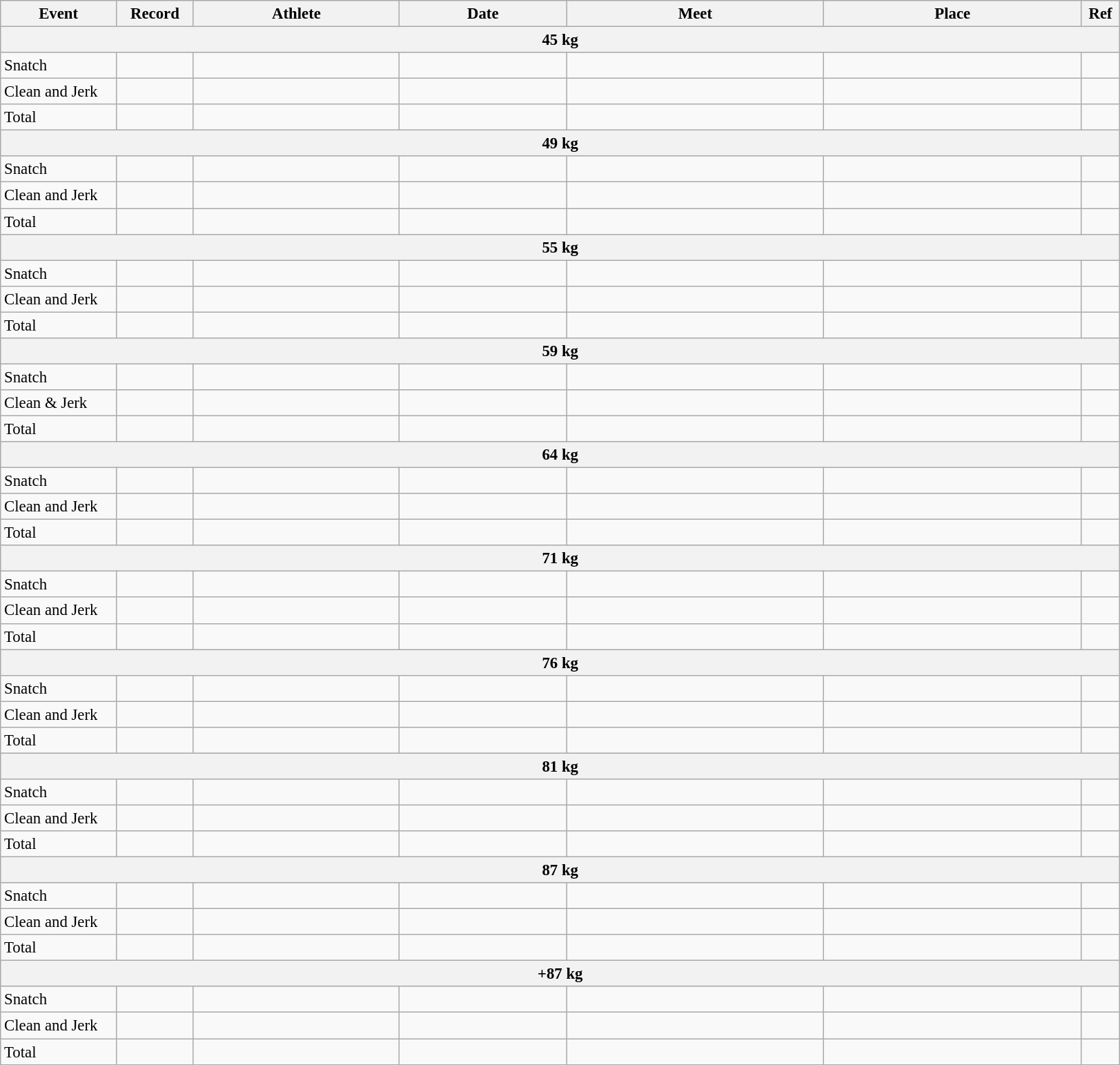<table class="wikitable" style="font-size:95%;">
<tr>
<th width=9%>Event</th>
<th width=6%>Record</th>
<th width=16%>Athlete</th>
<th width=13%>Date</th>
<th width=20%>Meet</th>
<th width=20%>Place</th>
<th width=3%>Ref</th>
</tr>
<tr bgcolor="#DDDDDD">
<th colspan="7">45 kg</th>
</tr>
<tr>
<td>Snatch</td>
<td align="center"></td>
<td></td>
<td></td>
<td></td>
<td></td>
<td></td>
</tr>
<tr>
<td>Clean and Jerk</td>
<td align="center"></td>
<td></td>
<td></td>
<td></td>
<td></td>
<td></td>
</tr>
<tr>
<td>Total</td>
<td align="center"></td>
<td></td>
<td></td>
<td></td>
<td></td>
<td></td>
</tr>
<tr bgcolor="#DDDDDD">
<th colspan="7">49 kg</th>
</tr>
<tr>
<td>Snatch</td>
<td align="center"></td>
<td></td>
<td></td>
<td></td>
<td></td>
<td></td>
</tr>
<tr>
<td>Clean and Jerk</td>
<td align="center"></td>
<td></td>
<td></td>
<td></td>
<td></td>
<td></td>
</tr>
<tr>
<td>Total</td>
<td align="center"></td>
<td></td>
<td></td>
<td></td>
<td></td>
<td></td>
</tr>
<tr bgcolor="#DDDDDD">
<th colspan="7">55 kg</th>
</tr>
<tr>
<td>Snatch</td>
<td align="center"></td>
<td></td>
<td></td>
<td></td>
<td></td>
<td></td>
</tr>
<tr>
<td>Clean and Jerk</td>
<td align="center"></td>
<td></td>
<td></td>
<td></td>
<td></td>
<td></td>
</tr>
<tr>
<td>Total</td>
<td align="center"></td>
<td></td>
<td></td>
<td></td>
<td></td>
<td></td>
</tr>
<tr bgcolor="#DDDDDD">
<th colspan="7">59 kg</th>
</tr>
<tr>
<td>Snatch</td>
<td align="center"></td>
<td></td>
<td></td>
<td></td>
<td></td>
<td></td>
</tr>
<tr>
<td>Clean & Jerk</td>
<td align="center"></td>
<td></td>
<td></td>
<td></td>
<td></td>
<td></td>
</tr>
<tr>
<td>Total</td>
<td align="center"></td>
<td></td>
<td></td>
<td></td>
<td></td>
<td></td>
</tr>
<tr bgcolor="#DDDDDD">
<th colspan="7">64 kg</th>
</tr>
<tr>
<td>Snatch</td>
<td align="center"></td>
<td></td>
<td></td>
<td></td>
<td></td>
<td></td>
</tr>
<tr>
<td>Clean and Jerk</td>
<td align="center"></td>
<td></td>
<td></td>
<td></td>
<td></td>
<td></td>
</tr>
<tr>
<td>Total</td>
<td align="center"></td>
<td></td>
<td></td>
<td></td>
<td></td>
<td></td>
</tr>
<tr bgcolor="#DDDDDD">
<th colspan="7">71 kg</th>
</tr>
<tr>
<td>Snatch</td>
<td align="center"></td>
<td></td>
<td></td>
<td></td>
<td></td>
<td></td>
</tr>
<tr>
<td>Clean and Jerk</td>
<td align="center"></td>
<td></td>
<td></td>
<td></td>
<td></td>
<td></td>
</tr>
<tr>
<td>Total</td>
<td align="center"></td>
<td></td>
<td></td>
<td></td>
<td></td>
<td></td>
</tr>
<tr bgcolor="#DDDDDD">
<th colspan="7">76 kg</th>
</tr>
<tr>
<td>Snatch</td>
<td align="center"></td>
<td></td>
<td></td>
<td></td>
<td></td>
<td></td>
</tr>
<tr>
<td>Clean and Jerk</td>
<td align="center"></td>
<td></td>
<td></td>
<td></td>
<td></td>
<td></td>
</tr>
<tr>
<td>Total</td>
<td align="center"></td>
<td></td>
<td></td>
<td></td>
<td></td>
<td></td>
</tr>
<tr bgcolor="#DDDDDD">
<th colspan="7">81 kg</th>
</tr>
<tr>
<td>Snatch</td>
<td align="center"></td>
<td></td>
<td></td>
<td></td>
<td></td>
<td></td>
</tr>
<tr>
<td>Clean and Jerk</td>
<td align="center"></td>
<td></td>
<td></td>
<td></td>
<td></td>
<td></td>
</tr>
<tr>
<td>Total</td>
<td align="center"></td>
<td></td>
<td></td>
<td></td>
<td></td>
<td></td>
</tr>
<tr bgcolor="#DDDDDD">
<th colspan="7">87 kg</th>
</tr>
<tr>
<td>Snatch</td>
<td align="center"></td>
<td></td>
<td></td>
<td></td>
<td></td>
<td></td>
</tr>
<tr>
<td>Clean and Jerk</td>
<td align="center"></td>
<td></td>
<td></td>
<td></td>
<td></td>
<td></td>
</tr>
<tr>
<td>Total</td>
<td align="center"></td>
<td></td>
<td></td>
<td></td>
<td></td>
<td></td>
</tr>
<tr bgcolor="#DDDDDD">
<th colspan="7">+87 kg</th>
</tr>
<tr>
<td>Snatch</td>
<td align="center"></td>
<td></td>
<td></td>
<td></td>
<td></td>
<td></td>
</tr>
<tr>
<td>Clean and Jerk</td>
<td align="center"></td>
<td></td>
<td></td>
<td></td>
<td></td>
<td></td>
</tr>
<tr>
<td>Total</td>
<td align="center"></td>
<td></td>
<td></td>
<td></td>
<td></td>
<td></td>
</tr>
</table>
